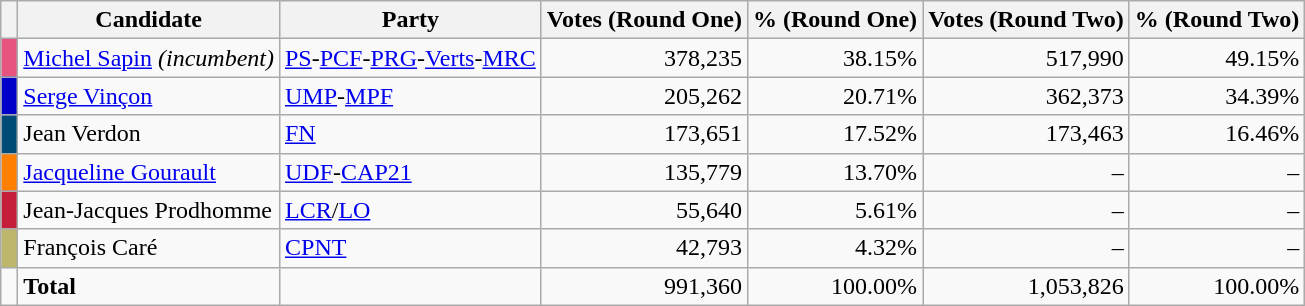<table class="wikitable" style="text-align:right">
<tr>
<th></th>
<th>Candidate</th>
<th>Party</th>
<th>Votes (Round One)</th>
<th>% (Round One)</th>
<th>Votes (Round Two)</th>
<th>% (Round Two)</th>
</tr>
<tr>
<td bgcolor="#E75480"> </td>
<td align=left><a href='#'>Michel Sapin</a> <em>(incumbent)</em></td>
<td align=left><a href='#'>PS</a>-<a href='#'>PCF</a>-<a href='#'>PRG</a>-<a href='#'>Verts</a>-<a href='#'>MRC</a></td>
<td>378,235</td>
<td>38.15%</td>
<td>517,990</td>
<td>49.15%</td>
</tr>
<tr>
<td bgcolor="#0000C8"> </td>
<td align=left><a href='#'>Serge Vinçon</a></td>
<td align=left><a href='#'>UMP</a>-<a href='#'>MPF</a></td>
<td>205,262</td>
<td>20.71%</td>
<td>362,373</td>
<td>34.39%</td>
</tr>
<tr>
<td bgcolor="#004A77"> </td>
<td align=left>Jean Verdon</td>
<td align=left><a href='#'>FN</a></td>
<td>173,651</td>
<td>17.52%</td>
<td>173,463</td>
<td>16.46%</td>
</tr>
<tr>
<td bgcolor="#FF7F00"> </td>
<td align=left><a href='#'>Jacqueline Gourault</a></td>
<td align=left><a href='#'>UDF</a>-<a href='#'>CAP21</a></td>
<td>135,779</td>
<td>13.70%</td>
<td>–</td>
<td>–</td>
</tr>
<tr>
<td bgcolor="#C41E3A"> </td>
<td align=left>Jean-Jacques Prodhomme</td>
<td align=left><a href='#'>LCR</a>/<a href='#'>LO</a></td>
<td>55,640</td>
<td>5.61%</td>
<td>–</td>
<td>–</td>
</tr>
<tr>
<td bgcolor="#BDB76B"> </td>
<td align=left>François Caré</td>
<td align=left><a href='#'>CPNT</a></td>
<td>42,793</td>
<td>4.32%</td>
<td>–</td>
<td>–</td>
</tr>
<tr>
<td></td>
<td align=left><strong>Total</strong></td>
<td align=left></td>
<td>991,360</td>
<td>100.00%</td>
<td>1,053,826</td>
<td>100.00%</td>
</tr>
</table>
